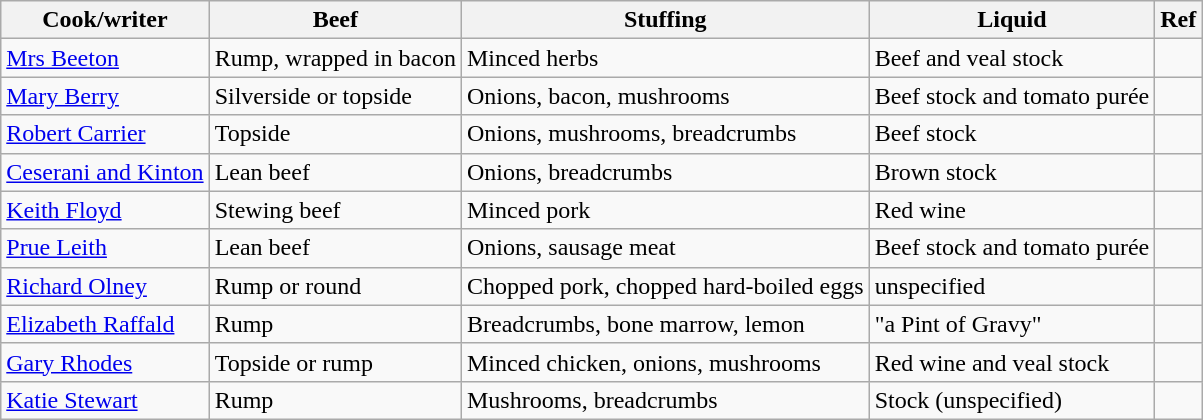<table class="wikitable plainrowheaders" style="text-align: left; margin-right: 0;">
<tr>
<th scope="col">Cook/writer</th>
<th scope="col">Beef</th>
<th scope="col">Stuffing</th>
<th scope="col">Liquid</th>
<th scope="col">Ref</th>
</tr>
<tr>
<td><a href='#'>Mrs Beeton</a></td>
<td>Rump, wrapped in bacon</td>
<td>Minced herbs</td>
<td>Beef and veal stock</td>
<td></td>
</tr>
<tr>
<td><a href='#'>Mary Berry</a></td>
<td>Silverside or topside</td>
<td>Onions, bacon, mushrooms</td>
<td>Beef stock and tomato purée</td>
<td></td>
</tr>
<tr>
<td><a href='#'>Robert Carrier</a></td>
<td>Topside</td>
<td>Onions, mushrooms, breadcrumbs</td>
<td>Beef stock</td>
<td></td>
</tr>
<tr>
<td><a href='#'>Ceserani and Kinton</a></td>
<td>Lean beef</td>
<td>Onions, breadcrumbs</td>
<td>Brown stock</td>
<td></td>
</tr>
<tr>
<td><a href='#'>Keith Floyd</a></td>
<td>Stewing beef</td>
<td>Minced pork</td>
<td>Red wine</td>
<td></td>
</tr>
<tr>
<td><a href='#'>Prue Leith</a></td>
<td>Lean beef</td>
<td>Onions, sausage meat</td>
<td>Beef stock and tomato purée</td>
<td></td>
</tr>
<tr>
<td><a href='#'>Richard Olney</a></td>
<td>Rump or round</td>
<td>Chopped pork, chopped hard-boiled eggs</td>
<td>unspecified</td>
<td></td>
</tr>
<tr>
<td><a href='#'>Elizabeth Raffald</a></td>
<td>Rump</td>
<td>Breadcrumbs, bone marrow, lemon</td>
<td>"a Pint of Gravy"</td>
<td></td>
</tr>
<tr>
<td><a href='#'>Gary Rhodes</a></td>
<td>Topside or rump</td>
<td>Minced chicken, onions, mushrooms</td>
<td>Red wine and veal stock</td>
<td></td>
</tr>
<tr>
<td><a href='#'>Katie Stewart</a></td>
<td>Rump</td>
<td>Mushrooms, breadcrumbs</td>
<td>Stock (unspecified)</td>
<td></td>
</tr>
</table>
